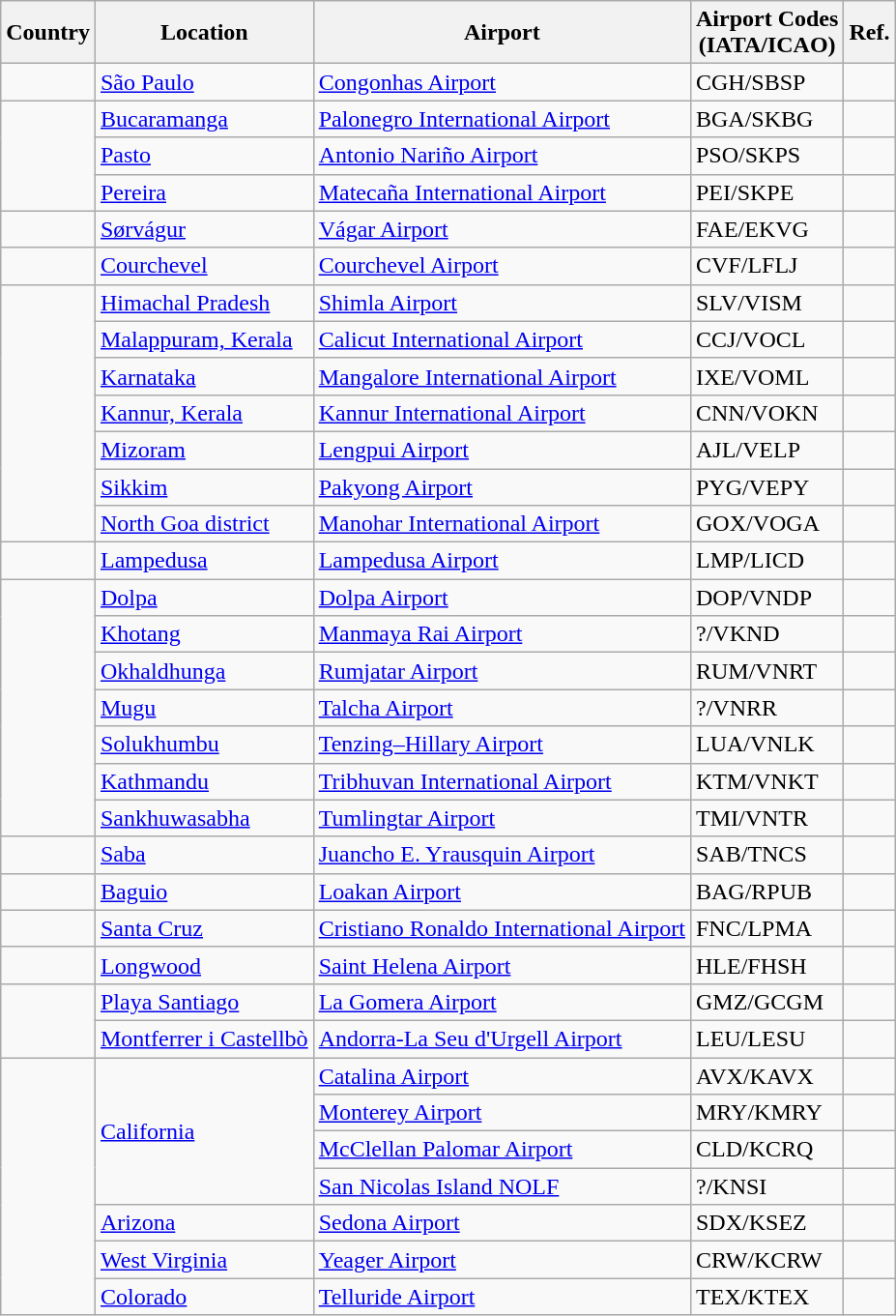<table class="wikitable sortable">
<tr>
<th>Country</th>
<th>Location</th>
<th>Airport</th>
<th>Airport Codes<br>(IATA/ICAO)</th>
<th class=unsortable>Ref.</th>
</tr>
<tr>
<td></td>
<td><a href='#'>São Paulo</a></td>
<td><a href='#'>Congonhas Airport</a></td>
<td>CGH/SBSP</td>
<td></td>
</tr>
<tr>
<td rowspan="3"></td>
<td><a href='#'>Bucaramanga</a></td>
<td><a href='#'>Palonegro International Airport</a></td>
<td>BGA/SKBG</td>
<td></td>
</tr>
<tr>
<td><a href='#'>Pasto</a></td>
<td><a href='#'>Antonio Nariño Airport</a></td>
<td>PSO/SKPS</td>
<td></td>
</tr>
<tr>
<td><a href='#'>Pereira</a></td>
<td><a href='#'>Matecaña International Airport</a></td>
<td>PEI/SKPE</td>
<td></td>
</tr>
<tr>
<td></td>
<td><a href='#'>Sørvágur</a></td>
<td><a href='#'>Vágar Airport</a></td>
<td>FAE/EKVG</td>
<td></td>
</tr>
<tr>
<td></td>
<td><a href='#'>Courchevel</a></td>
<td><a href='#'>Courchevel Airport</a></td>
<td>CVF/LFLJ</td>
<td></td>
</tr>
<tr>
<td rowspan="7"></td>
<td><a href='#'>Himachal Pradesh</a></td>
<td><a href='#'>Shimla Airport</a></td>
<td>SLV/VISM</td>
<td></td>
</tr>
<tr>
<td><a href='#'>Malappuram, Kerala</a></td>
<td><a href='#'>Calicut International Airport</a></td>
<td>CCJ/VOCL</td>
<td></td>
</tr>
<tr>
<td><a href='#'>Karnataka</a></td>
<td><a href='#'>Mangalore International Airport</a></td>
<td>IXE/VOML</td>
<td></td>
</tr>
<tr>
<td><a href='#'>Kannur, Kerala</a></td>
<td><a href='#'>Kannur International Airport</a></td>
<td>CNN/VOKN</td>
<td></td>
</tr>
<tr>
<td><a href='#'>Mizoram</a></td>
<td><a href='#'>Lengpui Airport</a></td>
<td>AJL/VELP</td>
<td></td>
</tr>
<tr>
<td><a href='#'>Sikkim</a></td>
<td><a href='#'>Pakyong Airport</a></td>
<td>PYG/VEPY</td>
<td></td>
</tr>
<tr>
<td><a href='#'>North Goa district</a></td>
<td><a href='#'>Manohar International Airport</a></td>
<td>GOX/VOGA</td>
<td></td>
</tr>
<tr>
<td></td>
<td><a href='#'>Lampedusa</a></td>
<td><a href='#'>Lampedusa Airport</a></td>
<td>LMP/LICD</td>
<td></td>
</tr>
<tr>
<td rowspan="7"></td>
<td><a href='#'>Dolpa</a></td>
<td><a href='#'>Dolpa Airport</a></td>
<td>DOP/VNDP</td>
<td></td>
</tr>
<tr>
<td><a href='#'>Khotang</a></td>
<td><a href='#'>Manmaya Rai Airport</a></td>
<td>?/VKND</td>
<td></td>
</tr>
<tr>
<td><a href='#'>Okhaldhunga</a></td>
<td><a href='#'>Rumjatar Airport</a></td>
<td>RUM/VNRT</td>
<td></td>
</tr>
<tr>
<td><a href='#'>Mugu</a></td>
<td><a href='#'>Talcha Airport</a></td>
<td>?/VNRR</td>
<td></td>
</tr>
<tr>
<td><a href='#'>Solukhumbu</a></td>
<td><a href='#'>Tenzing–Hillary Airport</a></td>
<td>LUA/VNLK</td>
<td></td>
</tr>
<tr>
<td><a href='#'>Kathmandu</a></td>
<td><a href='#'>Tribhuvan International Airport</a></td>
<td>KTM/VNKT</td>
<td></td>
</tr>
<tr>
<td><a href='#'>Sankhuwasabha</a></td>
<td><a href='#'>Tumlingtar Airport</a></td>
<td>TMI/VNTR</td>
<td></td>
</tr>
<tr>
<td></td>
<td><a href='#'>Saba</a></td>
<td><a href='#'>Juancho E. Yrausquin Airport</a></td>
<td>SAB/TNCS</td>
<td></td>
</tr>
<tr>
<td></td>
<td><a href='#'>Baguio</a></td>
<td><a href='#'>Loakan Airport</a></td>
<td>BAG/RPUB</td>
<td></td>
</tr>
<tr>
<td></td>
<td><a href='#'>Santa Cruz</a></td>
<td><a href='#'>Cristiano Ronaldo International Airport</a></td>
<td>FNC/LPMA</td>
<td></td>
</tr>
<tr>
<td></td>
<td><a href='#'>Longwood</a></td>
<td><a href='#'>Saint Helena Airport</a></td>
<td>HLE/FHSH</td>
<td></td>
</tr>
<tr>
<td rowspan="2"></td>
<td><a href='#'>Playa Santiago</a></td>
<td><a href='#'>La Gomera Airport</a></td>
<td>GMZ/GCGM</td>
<td></td>
</tr>
<tr>
<td><a href='#'>Montferrer i Castellbò</a></td>
<td><a href='#'>Andorra-La Seu d'Urgell Airport</a></td>
<td>LEU/LESU</td>
<td></td>
</tr>
<tr>
<td rowspan="7"></td>
<td rowspan="4"><a href='#'>California</a></td>
<td><a href='#'>Catalina Airport</a></td>
<td>AVX/KAVX</td>
<td></td>
</tr>
<tr>
<td><a href='#'>Monterey Airport</a></td>
<td>MRY/KMRY</td>
<td></td>
</tr>
<tr>
<td><a href='#'>McClellan Palomar Airport</a></td>
<td>CLD/KCRQ</td>
<td></td>
</tr>
<tr>
<td><a href='#'>San Nicolas Island NOLF</a></td>
<td>?/KNSI</td>
<td></td>
</tr>
<tr>
<td><a href='#'>Arizona</a></td>
<td><a href='#'>Sedona Airport</a></td>
<td>SDX/KSEZ</td>
<td></td>
</tr>
<tr>
<td><a href='#'>West Virginia</a></td>
<td><a href='#'>Yeager Airport</a></td>
<td>CRW/KCRW</td>
<td></td>
</tr>
<tr>
<td><a href='#'>Colorado</a></td>
<td><a href='#'>Telluride Airport</a></td>
<td>TEX/KTEX</td>
<td></td>
</tr>
</table>
